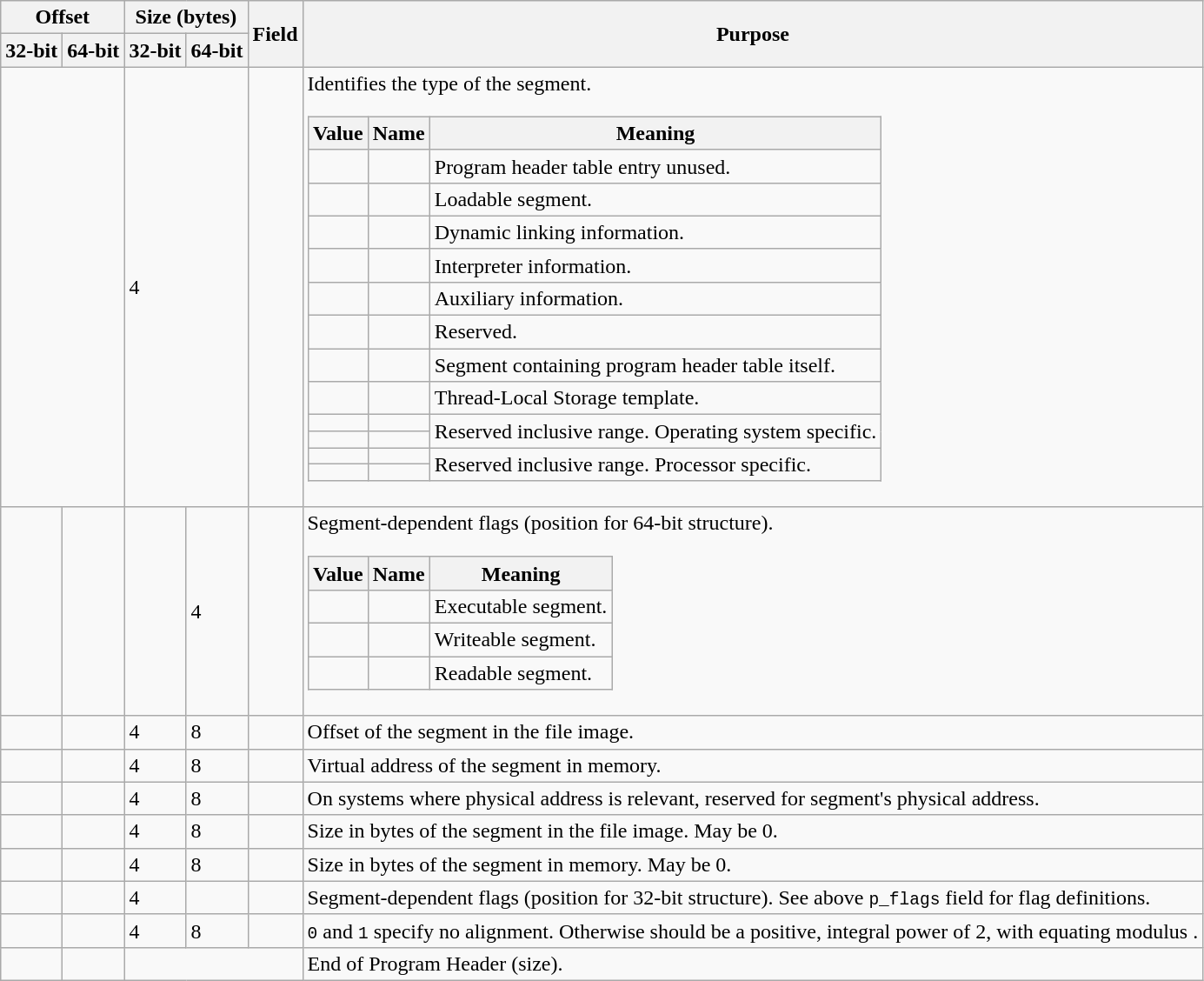<table class="wikitable">
<tr>
<th colspan="2">Offset</th>
<th colspan="2">Size (bytes)</th>
<th rowspan="2">Field</th>
<th rowspan="2">Purpose</th>
</tr>
<tr>
<th>32-bit</th>
<th>64-bit</th>
<th>32-bit</th>
<th>64-bit</th>
</tr>
<tr>
<td colspan="2"></td>
<td colspan="2">4</td>
<td></td>
<td>Identifies the type of the segment.<br><table class="wikitable">
<tr>
<th>Value</th>
<th>Name</th>
<th>Meaning</th>
</tr>
<tr>
<td></td>
<td></td>
<td>Program header table entry unused.</td>
</tr>
<tr>
<td></td>
<td></td>
<td>Loadable segment.</td>
</tr>
<tr>
<td></td>
<td></td>
<td>Dynamic linking information.</td>
</tr>
<tr>
<td></td>
<td></td>
<td>Interpreter information.</td>
</tr>
<tr>
<td></td>
<td></td>
<td>Auxiliary information.</td>
</tr>
<tr>
<td></td>
<td></td>
<td>Reserved.</td>
</tr>
<tr>
<td></td>
<td></td>
<td>Segment containing program header table itself.</td>
</tr>
<tr>
<td></td>
<td></td>
<td>Thread-Local Storage template.</td>
</tr>
<tr>
<td></td>
<td></td>
<td rowspan="2">Reserved inclusive range. Operating system specific.</td>
</tr>
<tr>
<td></td>
<td></td>
</tr>
<tr>
<td></td>
<td></td>
<td rowspan="2">Reserved inclusive range. Processor specific.</td>
</tr>
<tr>
<td></td>
<td></td>
</tr>
</table>
</td>
</tr>
<tr>
<td></td>
<td></td>
<td></td>
<td>4</td>
<td></td>
<td>Segment-dependent flags (position for 64-bit structure).<br><table class="wikitable">
<tr>
<th>Value</th>
<th>Name</th>
<th>Meaning</th>
</tr>
<tr>
<td></td>
<td></td>
<td>Executable segment.</td>
</tr>
<tr>
<td></td>
<td></td>
<td>Writeable segment.</td>
</tr>
<tr>
<td></td>
<td></td>
<td>Readable segment.</td>
</tr>
</table>
</td>
</tr>
<tr>
<td></td>
<td></td>
<td>4</td>
<td>8</td>
<td></td>
<td>Offset of the segment in the file image.</td>
</tr>
<tr>
<td></td>
<td></td>
<td>4</td>
<td>8</td>
<td></td>
<td>Virtual address of the segment in memory.</td>
</tr>
<tr>
<td></td>
<td></td>
<td>4</td>
<td>8</td>
<td></td>
<td>On systems where physical address is relevant, reserved for segment's physical address.</td>
</tr>
<tr>
<td></td>
<td></td>
<td>4</td>
<td>8</td>
<td></td>
<td>Size in bytes of the segment in the file image. May be 0.</td>
</tr>
<tr>
<td></td>
<td></td>
<td>4</td>
<td>8</td>
<td></td>
<td>Size in bytes of the segment in memory. May be 0.</td>
</tr>
<tr>
<td></td>
<td></td>
<td>4</td>
<td></td>
<td></td>
<td>Segment-dependent flags (position for 32-bit structure). See above <code>p_flags</code> field for flag definitions.</td>
</tr>
<tr>
<td></td>
<td></td>
<td>4</td>
<td>8</td>
<td></td>
<td><code>0</code> and <code>1</code> specify no alignment. Otherwise should be a positive, integral power of 2, with  equating  modulus .</td>
</tr>
<tr>
<td></td>
<td></td>
<td colspan="3"></td>
<td>End of Program Header (size).</td>
</tr>
</table>
